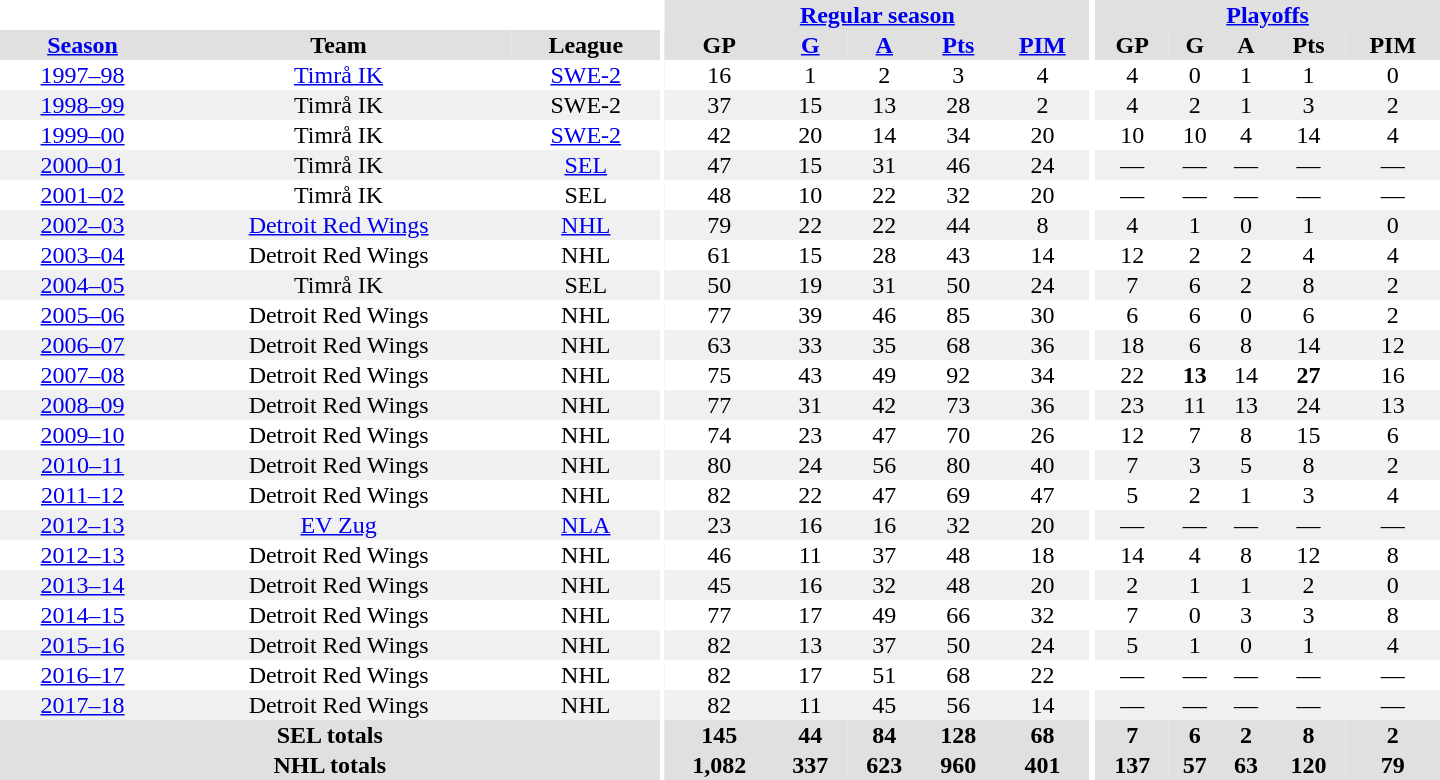<table border="0" cellpadding="1" cellspacing="0" style="text-align:center; width:60em">
<tr bgcolor="#e0e0e0">
<th colspan="3" bgcolor="#ffffff"></th>
<th rowspan="100" bgcolor="#ffffff"></th>
<th colspan="5"><a href='#'>Regular season</a></th>
<th rowspan="100" bgcolor="#ffffff"></th>
<th colspan="5"><a href='#'>Playoffs</a></th>
</tr>
<tr bgcolor="#e0e0e0">
<th><a href='#'>Season</a></th>
<th>Team</th>
<th>League</th>
<th>GP</th>
<th><a href='#'>G</a></th>
<th><a href='#'>A</a></th>
<th><a href='#'>Pts</a></th>
<th><a href='#'>PIM</a></th>
<th>GP</th>
<th>G</th>
<th>A</th>
<th>Pts</th>
<th>PIM</th>
</tr>
<tr>
<td><a href='#'>1997–98</a></td>
<td><a href='#'>Timrå IK</a></td>
<td><a href='#'>SWE-2</a></td>
<td>16</td>
<td>1</td>
<td>2</td>
<td>3</td>
<td>4</td>
<td>4</td>
<td>0</td>
<td>1</td>
<td>1</td>
<td>0</td>
</tr>
<tr bgcolor="#f0f0f0">
<td><a href='#'>1998–99</a></td>
<td>Timrå IK</td>
<td>SWE-2</td>
<td>37</td>
<td>15</td>
<td>13</td>
<td>28</td>
<td>2</td>
<td>4</td>
<td>2</td>
<td>1</td>
<td>3</td>
<td>2</td>
</tr>
<tr>
<td><a href='#'>1999–00</a></td>
<td>Timrå IK</td>
<td><a href='#'>SWE-2</a></td>
<td>42</td>
<td>20</td>
<td>14</td>
<td>34</td>
<td>20</td>
<td>10</td>
<td>10</td>
<td>4</td>
<td>14</td>
<td>4</td>
</tr>
<tr bgcolor="#f0f0f0">
<td><a href='#'>2000–01</a></td>
<td>Timrå IK</td>
<td><a href='#'>SEL</a></td>
<td>47</td>
<td>15</td>
<td>31</td>
<td>46</td>
<td>24</td>
<td>—</td>
<td>—</td>
<td>—</td>
<td>—</td>
<td>—</td>
</tr>
<tr>
<td><a href='#'>2001–02</a></td>
<td>Timrå IK</td>
<td>SEL</td>
<td>48</td>
<td>10</td>
<td>22</td>
<td>32</td>
<td>20</td>
<td>—</td>
<td>—</td>
<td>—</td>
<td>—</td>
<td>—</td>
</tr>
<tr bgcolor="#f0f0f0">
<td><a href='#'>2002–03</a></td>
<td><a href='#'>Detroit Red Wings</a></td>
<td><a href='#'>NHL</a></td>
<td>79</td>
<td>22</td>
<td>22</td>
<td>44</td>
<td>8</td>
<td>4</td>
<td>1</td>
<td>0</td>
<td>1</td>
<td>0</td>
</tr>
<tr>
<td><a href='#'>2003–04</a></td>
<td>Detroit Red Wings</td>
<td>NHL</td>
<td>61</td>
<td>15</td>
<td>28</td>
<td>43</td>
<td>14</td>
<td>12</td>
<td>2</td>
<td>2</td>
<td>4</td>
<td>4</td>
</tr>
<tr bgcolor="#f0f0f0">
<td><a href='#'>2004–05</a></td>
<td>Timrå IK</td>
<td>SEL</td>
<td>50</td>
<td>19</td>
<td>31</td>
<td>50</td>
<td>24</td>
<td>7</td>
<td>6</td>
<td>2</td>
<td>8</td>
<td>2</td>
</tr>
<tr>
<td><a href='#'>2005–06</a></td>
<td>Detroit Red Wings</td>
<td>NHL</td>
<td>77</td>
<td>39</td>
<td>46</td>
<td>85</td>
<td>30</td>
<td>6</td>
<td>6</td>
<td>0</td>
<td>6</td>
<td>2</td>
</tr>
<tr bgcolor="#f0f0f0">
<td><a href='#'>2006–07</a></td>
<td>Detroit Red Wings</td>
<td>NHL</td>
<td>63</td>
<td>33</td>
<td>35</td>
<td>68</td>
<td>36</td>
<td>18</td>
<td>6</td>
<td>8</td>
<td>14</td>
<td>12</td>
</tr>
<tr>
<td><a href='#'>2007–08</a></td>
<td>Detroit Red Wings</td>
<td>NHL</td>
<td>75</td>
<td>43</td>
<td>49</td>
<td>92</td>
<td>34</td>
<td>22</td>
<td><strong>13</strong></td>
<td>14</td>
<td><strong>27</strong></td>
<td>16</td>
</tr>
<tr bgcolor="#f0f0f0">
<td><a href='#'>2008–09</a></td>
<td>Detroit Red Wings</td>
<td>NHL</td>
<td>77</td>
<td>31</td>
<td>42</td>
<td>73</td>
<td>36</td>
<td>23</td>
<td>11</td>
<td>13</td>
<td>24</td>
<td>13</td>
</tr>
<tr>
<td><a href='#'>2009–10</a></td>
<td>Detroit Red Wings</td>
<td>NHL</td>
<td>74</td>
<td>23</td>
<td>47</td>
<td>70</td>
<td>26</td>
<td>12</td>
<td>7</td>
<td>8</td>
<td>15</td>
<td>6</td>
</tr>
<tr bgcolor="#f0f0f0">
<td><a href='#'>2010–11</a></td>
<td>Detroit Red Wings</td>
<td>NHL</td>
<td>80</td>
<td>24</td>
<td>56</td>
<td>80</td>
<td>40</td>
<td>7</td>
<td>3</td>
<td>5</td>
<td>8</td>
<td>2</td>
</tr>
<tr>
<td><a href='#'>2011–12</a></td>
<td>Detroit Red Wings</td>
<td>NHL</td>
<td>82</td>
<td>22</td>
<td>47</td>
<td>69</td>
<td>47</td>
<td>5</td>
<td>2</td>
<td>1</td>
<td>3</td>
<td>4</td>
</tr>
<tr bgcolor="#f0f0f0">
<td><a href='#'>2012–13</a></td>
<td><a href='#'>EV Zug</a></td>
<td><a href='#'>NLA</a></td>
<td>23</td>
<td>16</td>
<td>16</td>
<td>32</td>
<td>20</td>
<td>—</td>
<td>—</td>
<td>—</td>
<td>—</td>
<td>—</td>
</tr>
<tr>
<td><a href='#'>2012–13</a></td>
<td>Detroit Red Wings</td>
<td>NHL</td>
<td>46</td>
<td>11</td>
<td>37</td>
<td>48</td>
<td>18</td>
<td>14</td>
<td>4</td>
<td>8</td>
<td>12</td>
<td>8</td>
</tr>
<tr bgcolor="#f0f0f0">
<td><a href='#'>2013–14</a></td>
<td>Detroit Red Wings</td>
<td>NHL</td>
<td>45</td>
<td>16</td>
<td>32</td>
<td>48</td>
<td>20</td>
<td>2</td>
<td>1</td>
<td>1</td>
<td>2</td>
<td>0</td>
</tr>
<tr>
<td><a href='#'>2014–15</a></td>
<td>Detroit Red Wings</td>
<td>NHL</td>
<td>77</td>
<td>17</td>
<td>49</td>
<td>66</td>
<td>32</td>
<td>7</td>
<td>0</td>
<td>3</td>
<td>3</td>
<td>8</td>
</tr>
<tr bgcolor="#f0f0f0">
<td><a href='#'>2015–16</a></td>
<td>Detroit Red Wings</td>
<td>NHL</td>
<td>82</td>
<td>13</td>
<td>37</td>
<td>50</td>
<td>24</td>
<td>5</td>
<td>1</td>
<td>0</td>
<td>1</td>
<td>4</td>
</tr>
<tr>
<td><a href='#'>2016–17</a></td>
<td>Detroit Red Wings</td>
<td>NHL</td>
<td>82</td>
<td>17</td>
<td>51</td>
<td>68</td>
<td>22</td>
<td>—</td>
<td>—</td>
<td>—</td>
<td>—</td>
<td>—</td>
</tr>
<tr bgcolor="#f0f0f0">
<td><a href='#'>2017–18</a></td>
<td>Detroit Red Wings</td>
<td>NHL</td>
<td>82</td>
<td>11</td>
<td>45</td>
<td>56</td>
<td>14</td>
<td>—</td>
<td>—</td>
<td>—</td>
<td>—</td>
<td>—</td>
</tr>
<tr bgcolor="#e0e0e0">
<th colspan="3">SEL totals</th>
<th>145</th>
<th>44</th>
<th>84</th>
<th>128</th>
<th>68</th>
<th>7</th>
<th>6</th>
<th>2</th>
<th>8</th>
<th>2</th>
</tr>
<tr bgcolor="#e0e0e0">
<th colspan="3">NHL totals</th>
<th>1,082</th>
<th>337</th>
<th>623</th>
<th>960</th>
<th>401</th>
<th>137</th>
<th>57</th>
<th>63</th>
<th>120</th>
<th>79</th>
</tr>
</table>
